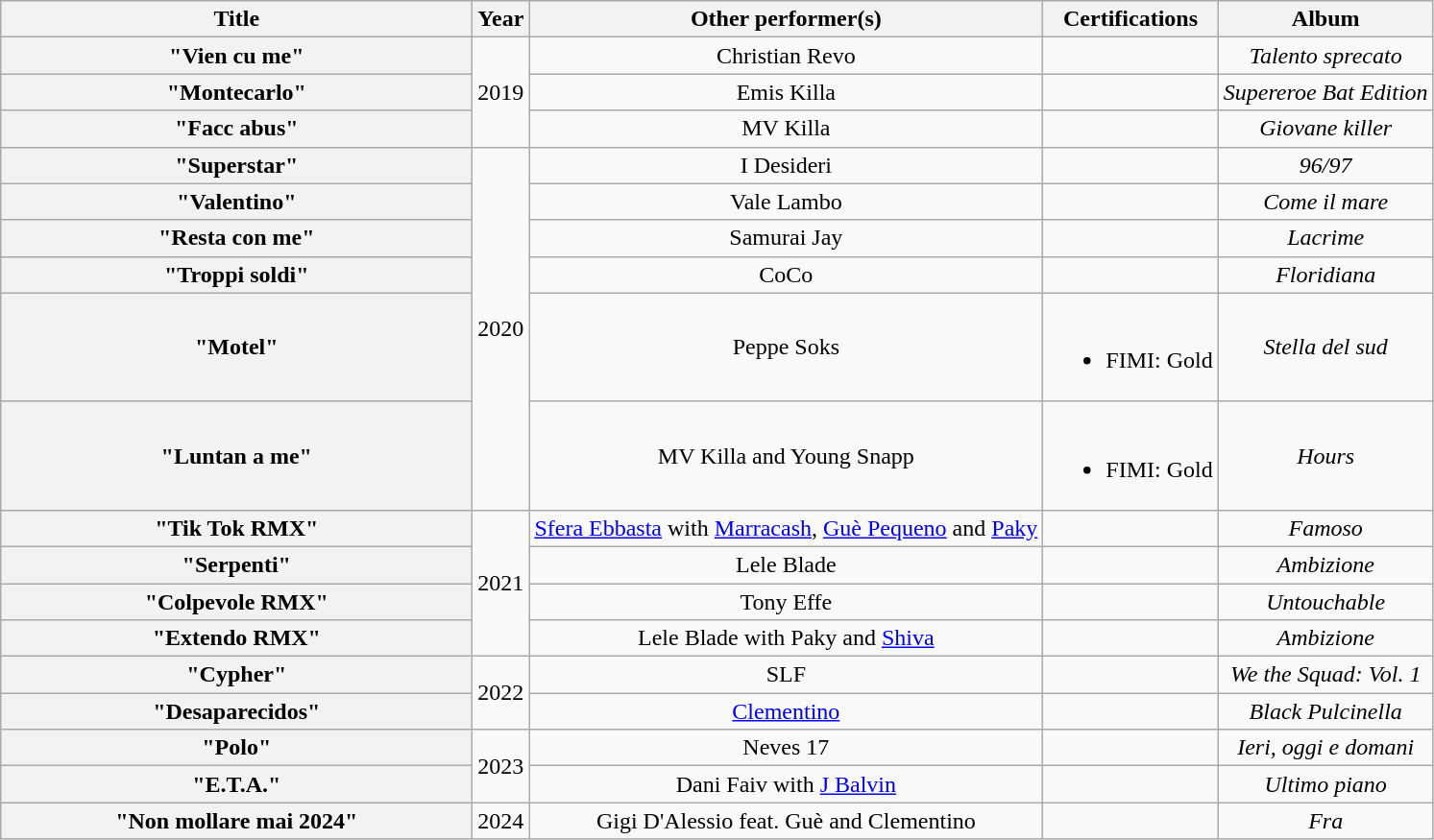<table class="wikitable plainrowheaders" style="text-align:center;">
<tr>
<th scope="col" style="width:20em;">Title</th>
<th scope="col" style="width:1em;">Year</th>
<th scope="col">Other performer(s)</th>
<th scope="col">Certifications</th>
<th scope="col">Album</th>
</tr>
<tr>
<th scope="row">"Vien cu me"</th>
<td rowspan="3">2019</td>
<td>Christian Revo</td>
<td></td>
<td><em>Talento sprecato</em></td>
</tr>
<tr>
<th scope="row">"Montecarlo"</th>
<td>Emis Killa</td>
<td></td>
<td><em>Supereroe Bat Edition</em></td>
</tr>
<tr>
<th scope="row">"Facc abus"</th>
<td>MV Killa</td>
<td></td>
<td><em>Giovane killer</em></td>
</tr>
<tr>
<th scope="row">"Superstar"</th>
<td rowspan="6">2020</td>
<td>I Desideri</td>
<td></td>
<td><em>96/97</em></td>
</tr>
<tr>
<th scope="row">"Valentino"</th>
<td>Vale Lambo</td>
<td></td>
<td><em>Come il mare</em></td>
</tr>
<tr>
<th scope="row">"Resta con me"</th>
<td>Samurai Jay</td>
<td></td>
<td><em>Lacrime</em></td>
</tr>
<tr>
<th scope="row">"Troppi soldi"</th>
<td>CoCo</td>
<td></td>
<td><em>Floridiana</em></td>
</tr>
<tr>
<th scope="row">"Motel"</th>
<td>Peppe Soks</td>
<td><br><ul><li>FIMI: Gold</li></ul></td>
<td><em>Stella del sud</em></td>
</tr>
<tr>
<th scope="row">"Luntan a me"</th>
<td>MV Killa and Young Snapp</td>
<td><br><ul><li>FIMI: Gold</li></ul></td>
<td><em>Hours</em></td>
</tr>
<tr>
<th scope="row">"Tik Tok RMX"</th>
<td rowspan="4">2021</td>
<td><a href='#'>Sfera Ebbasta</a> with <a href='#'>Marracash</a>, <a href='#'>Guè Pequeno</a> and <a href='#'>Paky</a></td>
<td></td>
<td><em>Famoso</em></td>
</tr>
<tr>
<th scope="row">"Serpenti"</th>
<td>Lele Blade</td>
<td></td>
<td><em>Ambizione</em></td>
</tr>
<tr>
<th scope="row">"Colpevole RMX"</th>
<td>Tony Effe</td>
<td></td>
<td><em>Untouchable</em></td>
</tr>
<tr>
<th scope="row">"Extendo RMX"</th>
<td>Lele Blade with Paky and <a href='#'>Shiva</a></td>
<td></td>
<td><em>Ambizione</em></td>
</tr>
<tr>
<th scope="row">"Cypher"</th>
<td rowspan="2">2022</td>
<td>SLF</td>
<td></td>
<td><em>We the Squad: Vol. 1</em></td>
</tr>
<tr>
<th scope="row">"Desaparecidos"</th>
<td><a href='#'>Clementino</a></td>
<td></td>
<td><em>Black Pulcinella</em></td>
</tr>
<tr>
<th scope="row">"Polo"</th>
<td rowspan="2">2023</td>
<td>Neves 17</td>
<td></td>
<td><em>Ieri, oggi e domani</em></td>
</tr>
<tr>
<th scope="row">"E.T.A."</th>
<td>Dani Faiv with <a href='#'>J Balvin</a></td>
<td></td>
<td><em>Ultimo piano</em></td>
</tr>
<tr>
<th scope ="row">"Non mollare mai 2024"</th>
<td>2024</td>
<td>Gigi D'Alessio feat. Guè and Clementino</td>
<td></td>
<td><em>Fra</em></td>
</tr>
</table>
